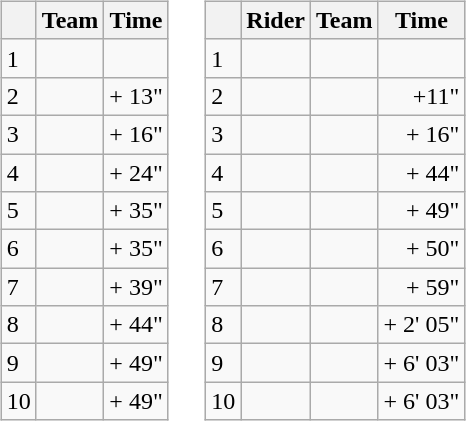<table>
<tr>
<td><br><table class="wikitable">
<tr>
<th></th>
<th>Team</th>
<th>Time</th>
</tr>
<tr>
<td>1</td>
<td></td>
<td align="right"></td>
</tr>
<tr>
<td>2</td>
<td></td>
<td align="right">+ 13"</td>
</tr>
<tr>
<td>3</td>
<td></td>
<td align="right">+ 16"</td>
</tr>
<tr>
<td>4</td>
<td></td>
<td align="right">+ 24"</td>
</tr>
<tr>
<td>5</td>
<td></td>
<td align="right">+ 35"</td>
</tr>
<tr>
<td>6</td>
<td></td>
<td align="right">+ 35"</td>
</tr>
<tr>
<td>7</td>
<td></td>
<td align="right">+ 39"</td>
</tr>
<tr>
<td>8</td>
<td></td>
<td align="right">+ 44"</td>
</tr>
<tr>
<td>9</td>
<td></td>
<td align="right">+ 49"</td>
</tr>
<tr>
<td>10</td>
<td></td>
<td align="right">+ 49"</td>
</tr>
</table>
</td>
<td></td>
<td><br><table class="wikitable">
<tr>
<th></th>
<th>Rider</th>
<th>Team</th>
<th>Time</th>
</tr>
<tr>
<td>1</td>
<td> </td>
<td></td>
<td align="right"></td>
</tr>
<tr>
<td>2</td>
<td></td>
<td></td>
<td align="right">+11"</td>
</tr>
<tr>
<td>3</td>
<td> </td>
<td></td>
<td align="right">+ 16"</td>
</tr>
<tr>
<td>4</td>
<td></td>
<td></td>
<td align="right">+ 44"</td>
</tr>
<tr>
<td>5</td>
<td> </td>
<td></td>
<td align="right">+ 49"</td>
</tr>
<tr>
<td>6</td>
<td></td>
<td></td>
<td align="right">+ 50"</td>
</tr>
<tr>
<td>7</td>
<td></td>
<td></td>
<td align="right">+ 59"</td>
</tr>
<tr>
<td>8</td>
<td></td>
<td></td>
<td align="right">+ 2' 05"</td>
</tr>
<tr>
<td>9</td>
<td></td>
<td></td>
<td align="right">+ 6' 03"</td>
</tr>
<tr>
<td>10</td>
<td></td>
<td></td>
<td align="right">+ 6' 03"</td>
</tr>
</table>
</td>
</tr>
</table>
